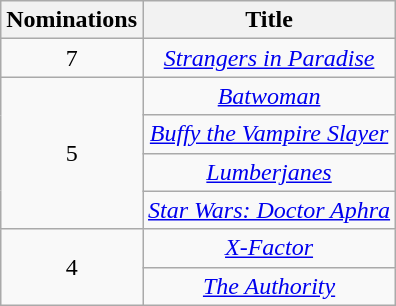<table class="wikitable" style="text-align:center;">
<tr>
<th scope="col" width="7" align="center">Nominations</th>
<th scope="col" align="center">Title</th>
</tr>
<tr>
<td>7</td>
<td><em><a href='#'>Strangers in Paradise</a></em></td>
</tr>
<tr>
<td rowspan=4>5</td>
<td><em><a href='#'>Batwoman</a></em></td>
</tr>
<tr>
<td><em><a href='#'>Buffy the Vampire Slayer</a></em></td>
</tr>
<tr>
<td><em><a href='#'>Lumberjanes</a></em></td>
</tr>
<tr>
<td><em><a href='#'>Star Wars: Doctor Aphra</a></em></td>
</tr>
<tr>
<td rowspan=2>4</td>
<td><em><a href='#'>X-Factor</a></em></td>
</tr>
<tr>
<td><em><a href='#'>The Authority</a></em></td>
</tr>
</table>
